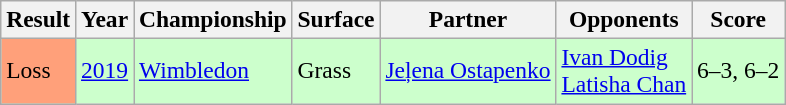<table class="sortable wikitable" style=font-size:98%>
<tr>
<th>Result</th>
<th>Year</th>
<th>Championship</th>
<th>Surface</th>
<th>Partner</th>
<th>Opponents</th>
<th class="unsortable">Score</th>
</tr>
<tr style="background:#cfc;">
<td bgcolor=FFA07A>Loss</td>
<td><a href='#'>2019</a></td>
<td><a href='#'>Wimbledon</a></td>
<td>Grass</td>
<td> <a href='#'>Jeļena Ostapenko</a></td>
<td> <a href='#'>Ivan Dodig</a><br> <a href='#'>Latisha Chan</a></td>
<td>6–3, 6–2</td>
</tr>
</table>
